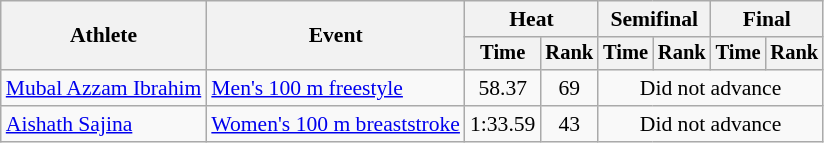<table class=wikitable style="font-size:90%">
<tr>
<th rowspan="2">Athlete</th>
<th rowspan="2">Event</th>
<th colspan="2">Heat</th>
<th colspan="2">Semifinal</th>
<th colspan="2">Final</th>
</tr>
<tr style="font-size:95%">
<th>Time</th>
<th>Rank</th>
<th>Time</th>
<th>Rank</th>
<th>Time</th>
<th>Rank</th>
</tr>
<tr align=center>
<td align=left><a href='#'>Mubal Azzam Ibrahim</a></td>
<td align=left><a href='#'>Men's 100 m freestyle</a></td>
<td>58.37</td>
<td>69</td>
<td colspan="4">Did not advance</td>
</tr>
<tr align=center>
<td align=left><a href='#'>Aishath Sajina</a></td>
<td align=left><a href='#'>Women's 100 m breaststroke</a></td>
<td>1:33.59</td>
<td>43</td>
<td colspan="4">Did not advance</td>
</tr>
</table>
